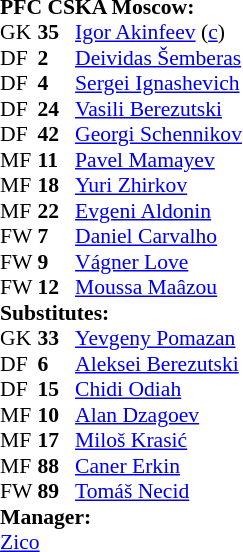<table style="font-size: 90%" cellspacing="0" cellpadding="0" align=center>
<tr>
<td colspan="4"><strong>PFC CSKA Moscow:</strong></td>
</tr>
<tr>
<th width=25></th>
<th width=25></th>
</tr>
<tr>
<td>GK</td>
<td><strong>35</strong></td>
<td> <a href='#'>Igor Akinfeev</a>  (<a href='#'>c</a>)</td>
</tr>
<tr>
<td>DF</td>
<td><strong>2</strong></td>
<td> <a href='#'>Deividas Šemberas</a></td>
</tr>
<tr>
<td>DF</td>
<td><strong>4</strong></td>
<td> <a href='#'>Sergei Ignashevich</a></td>
</tr>
<tr>
<td>DF</td>
<td><strong>24</strong></td>
<td> <a href='#'>Vasili Berezutski</a></td>
</tr>
<tr>
<td>DF</td>
<td><strong>42</strong></td>
<td> <a href='#'>Georgi Schennikov</a></td>
</tr>
<tr>
<td>MF</td>
<td><strong>11</strong></td>
<td> <a href='#'>Pavel Mamayev</a></td>
<td></td>
</tr>
<tr>
<td>MF</td>
<td><strong>18</strong></td>
<td> <a href='#'>Yuri Zhirkov</a></td>
<td></td>
</tr>
<tr>
<td>MF</td>
<td><strong>22</strong></td>
<td> <a href='#'>Evgeni Aldonin</a></td>
<td></td>
</tr>
<tr>
<td>FW</td>
<td><strong>7</strong></td>
<td> <a href='#'>Daniel Carvalho</a></td>
<td></td>
</tr>
<tr>
<td>FW</td>
<td><strong>9</strong></td>
<td> <a href='#'>Vágner Love</a></td>
</tr>
<tr>
<td>FW</td>
<td><strong>12</strong></td>
<td> <a href='#'>Moussa Maâzou</a></td>
<td></td>
</tr>
<tr>
<td colspan=3><strong>Substitutes:</strong></td>
</tr>
<tr>
<td>GK</td>
<td><strong>33</strong></td>
<td> <a href='#'>Yevgeny Pomazan</a></td>
</tr>
<tr>
<td>DF</td>
<td><strong>6</strong></td>
<td> <a href='#'>Aleksei Berezutski</a></td>
<td></td>
</tr>
<tr>
<td>DF</td>
<td><strong>15</strong></td>
<td> <a href='#'>Chidi Odiah</a></td>
</tr>
<tr>
<td>MF</td>
<td><strong>10</strong></td>
<td> <a href='#'>Alan Dzagoev</a></td>
</tr>
<tr>
<td>MF</td>
<td><strong>17</strong></td>
<td> <a href='#'>Miloš Krasić</a></td>
<td></td>
</tr>
<tr>
<td>MF</td>
<td><strong>88</strong></td>
<td> <a href='#'>Caner Erkin</a></td>
</tr>
<tr>
<td>FW</td>
<td><strong>89</strong></td>
<td> <a href='#'>Tomáš Necid</a></td>
</tr>
<tr>
<td colspan=3><strong>Manager:</strong></td>
</tr>
<tr>
<td colspan=4> <a href='#'>Zico</a></td>
</tr>
<tr>
</tr>
</table>
